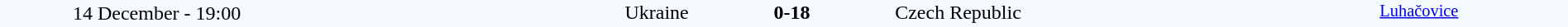<table style="width: 100%; background:#F5FAFF;" cellspacing="0">
<tr>
<td align=center rowspan=3 width=20%>14 December - 19:00</td>
</tr>
<tr>
<td width=24% align=right>Ukraine </td>
<td align=center width=13%><strong>0-18</strong></td>
<td width=24%> Czech Republic</td>
<td style=font-size:85% rowspan=3 valign=top align=center><a href='#'>Luhačovice</a></td>
</tr>
<tr style=font-size:85%>
<td align=right valign=top></td>
<td></td>
<td></td>
</tr>
</table>
